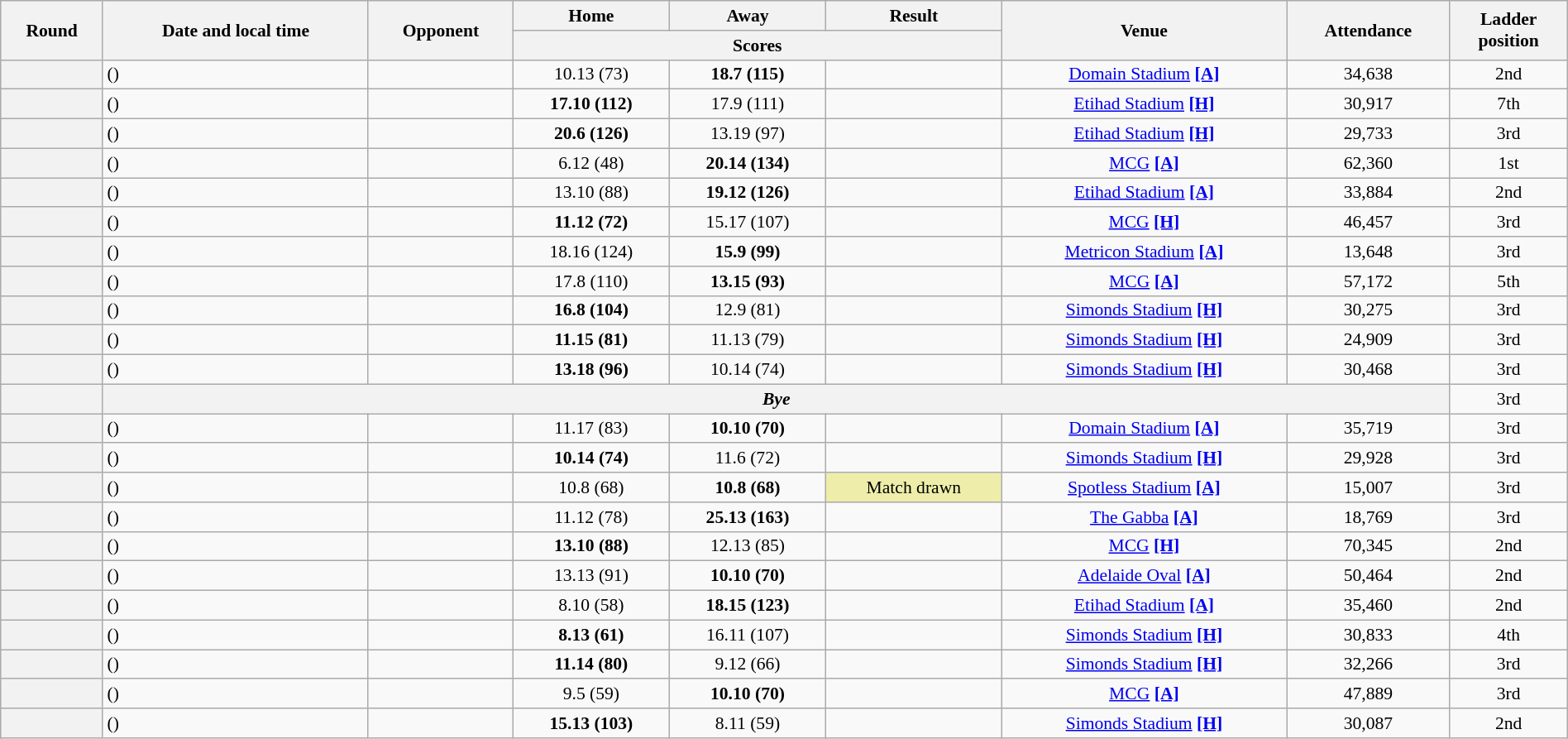<table class="wikitable plainrowheaders" style="font-size:90%; width:100%; text-align:center;">
<tr>
<th scope="col" rowspan="2">Round</th>
<th scope="col" rowspan="2">Date and local time</th>
<th scope="col" rowspan="2">Opponent</th>
<th scope="col">Home</th>
<th scope="col">Away</th>
<th scope="col">Result</th>
<th scope="col" rowspan="2">Venue</th>
<th scope="col" rowspan="2">Attendance</th>
<th scope="col" rowspan="2">Ladder<br>position</th>
</tr>
<tr>
<th scope="col" colspan="3">Scores</th>
</tr>
<tr>
<th scope="row"></th>
<td align=left> ()</td>
<td align=left></td>
<td>10.13 (73)</td>
<td><strong>18.7 (115)</strong></td>
<td></td>
<td><a href='#'>Domain Stadium</a> <a href='#'><strong>[A]</strong></a></td>
<td>34,638</td>
<td>2nd</td>
</tr>
<tr>
<th scope="row"></th>
<td align=left> ()</td>
<td align=left></td>
<td><strong>17.10 (112)</strong></td>
<td>17.9 (111)</td>
<td></td>
<td><a href='#'>Etihad Stadium</a> <a href='#'><strong>[H]</strong></a></td>
<td>30,917</td>
<td>7th</td>
</tr>
<tr>
<th scope="row"></th>
<td align=left> ()</td>
<td align=left></td>
<td><strong>20.6 (126)</strong></td>
<td>13.19 (97)</td>
<td></td>
<td><a href='#'>Etihad Stadium</a> <a href='#'><strong>[H]</strong></a></td>
<td>29,733</td>
<td>3rd</td>
</tr>
<tr>
<th scope="row"></th>
<td align=left> ()</td>
<td align=left></td>
<td>6.12 (48)</td>
<td><strong>20.14 (134)</strong></td>
<td></td>
<td><a href='#'>MCG</a> <a href='#'><strong>[A]</strong></a></td>
<td>62,360</td>
<td>1st</td>
</tr>
<tr>
<th scope="row"></th>
<td align=left> ()</td>
<td align=left></td>
<td>13.10 (88)</td>
<td><strong>19.12 (126)</strong></td>
<td></td>
<td><a href='#'>Etihad Stadium</a> <a href='#'><strong>[A]</strong></a></td>
<td>33,884</td>
<td>2nd</td>
</tr>
<tr>
<th scope="row"></th>
<td align=left> ()</td>
<td align=left></td>
<td><strong>11.12 (72)</strong></td>
<td>15.17 (107)</td>
<td></td>
<td><a href='#'>MCG</a> <a href='#'><strong>[H]</strong></a></td>
<td>46,457</td>
<td>3rd</td>
</tr>
<tr>
<th scope="row"></th>
<td align=left> ()</td>
<td align=left></td>
<td>18.16 (124)</td>
<td><strong>15.9 (99)</strong></td>
<td></td>
<td><a href='#'>Metricon Stadium</a> <a href='#'><strong>[A]</strong></a></td>
<td>13,648</td>
<td>3rd</td>
</tr>
<tr>
<th scope="row"></th>
<td align=left> ()</td>
<td align=left></td>
<td>17.8 (110)</td>
<td><strong>13.15 (93)</strong></td>
<td></td>
<td><a href='#'>MCG</a> <a href='#'><strong>[A]</strong></a></td>
<td>57,172</td>
<td>5th</td>
</tr>
<tr>
<th scope="row"></th>
<td align=left> ()</td>
<td align=left></td>
<td><strong>16.8 (104)</strong></td>
<td>12.9 (81)</td>
<td></td>
<td><a href='#'>Simonds Stadium</a> <a href='#'><strong>[H]</strong></a></td>
<td>30,275</td>
<td>3rd</td>
</tr>
<tr>
<th scope="row"></th>
<td align=left> ()</td>
<td align=left></td>
<td><strong>11.15 (81)</strong></td>
<td>11.13 (79)</td>
<td></td>
<td><a href='#'>Simonds Stadium</a> <a href='#'><strong>[H]</strong></a></td>
<td>24,909</td>
<td>3rd</td>
</tr>
<tr>
<th scope="row"></th>
<td align=left> ()</td>
<td align=left></td>
<td><strong>13.18 (96)</strong></td>
<td>10.14 (74)</td>
<td></td>
<td><a href='#'>Simonds Stadium</a> <a href='#'><strong>[H]</strong></a></td>
<td>30,468</td>
<td>3rd</td>
</tr>
<tr>
<th scope="row"></th>
<th colspan=7><span><em>Bye</em></span></th>
<td>3rd</td>
</tr>
<tr>
<th scope="row"></th>
<td align=left> ()</td>
<td align=left></td>
<td>11.17 (83)</td>
<td><strong>10.10 (70)</strong></td>
<td></td>
<td><a href='#'>Domain Stadium</a> <a href='#'><strong>[A]</strong></a></td>
<td>35,719</td>
<td>3rd</td>
</tr>
<tr>
<th scope="row"></th>
<td align=left> ()</td>
<td align=left></td>
<td><strong>10.14 (74)</strong></td>
<td>11.6 (72)</td>
<td></td>
<td><a href='#'>Simonds Stadium</a> <a href='#'><strong>[H]</strong></a></td>
<td>29,928</td>
<td>3rd</td>
</tr>
<tr>
<th scope="row"></th>
<td align=left> ()</td>
<td align=left></td>
<td>10.8 (68)</td>
<td><strong>10.8 (68)</strong></td>
<td style="background:#eea">Match drawn</td>
<td><a href='#'>Spotless Stadium</a> <a href='#'><strong>[A]</strong></a></td>
<td>15,007</td>
<td>3rd</td>
</tr>
<tr>
<th scope="row"></th>
<td align=left> ()</td>
<td align=left></td>
<td>11.12 (78)</td>
<td><strong>25.13 (163)</strong></td>
<td></td>
<td><a href='#'>The Gabba</a> <a href='#'><strong>[A]</strong></a></td>
<td>18,769</td>
<td>3rd</td>
</tr>
<tr>
<th scope="row"></th>
<td align=left> ()</td>
<td align=left></td>
<td><strong>13.10 (88)</strong></td>
<td>12.13 (85)</td>
<td></td>
<td><a href='#'>MCG</a> <a href='#'><strong>[H]</strong></a></td>
<td>70,345</td>
<td>2nd</td>
</tr>
<tr>
<th scope="row"></th>
<td align=left> ()</td>
<td align=left></td>
<td>13.13 (91)</td>
<td><strong>10.10 (70)</strong></td>
<td></td>
<td><a href='#'>Adelaide Oval</a> <a href='#'><strong>[A]</strong></a></td>
<td>50,464</td>
<td>2nd</td>
</tr>
<tr>
<th scope="row"></th>
<td align=left> ()</td>
<td align=left></td>
<td>8.10 (58)</td>
<td><strong>18.15 (123)</strong></td>
<td></td>
<td><a href='#'>Etihad Stadium</a> <a href='#'><strong>[A]</strong></a></td>
<td>35,460</td>
<td>2nd</td>
</tr>
<tr>
<th scope="row"></th>
<td align=left> ()</td>
<td align=left></td>
<td><strong>8.13 (61)</strong></td>
<td>16.11 (107)</td>
<td></td>
<td><a href='#'>Simonds Stadium</a> <a href='#'><strong>[H]</strong></a></td>
<td>30,833</td>
<td>4th</td>
</tr>
<tr>
<th scope="row"></th>
<td align=left> ()</td>
<td align=left></td>
<td><strong>11.14 (80)</strong></td>
<td>9.12 (66)</td>
<td></td>
<td><a href='#'>Simonds Stadium</a> <a href='#'><strong>[H]</strong></a></td>
<td>32,266</td>
<td>3rd</td>
</tr>
<tr>
<th scope="row"></th>
<td align=left> ()</td>
<td align=left></td>
<td>9.5 (59)</td>
<td><strong>10.10 (70)</strong></td>
<td></td>
<td><a href='#'>MCG</a> <a href='#'><strong>[A]</strong></a></td>
<td>47,889</td>
<td>3rd</td>
</tr>
<tr>
<th scope="row"></th>
<td align=left> ()</td>
<td align=left></td>
<td><strong>15.13 (103)</strong></td>
<td>8.11 (59)</td>
<td></td>
<td><a href='#'>Simonds Stadium</a> <a href='#'><strong>[H]</strong></a></td>
<td>30,087</td>
<td>2nd</td>
</tr>
</table>
